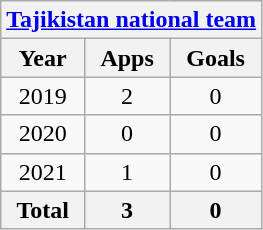<table class="wikitable" style="text-align:center">
<tr>
<th colspan=3><a href='#'>Tajikistan national team</a></th>
</tr>
<tr>
<th>Year</th>
<th>Apps</th>
<th>Goals</th>
</tr>
<tr>
<td>2019</td>
<td>2</td>
<td>0</td>
</tr>
<tr>
<td>2020</td>
<td>0</td>
<td>0</td>
</tr>
<tr>
<td>2021</td>
<td>1</td>
<td>0</td>
</tr>
<tr>
<th>Total</th>
<th>3</th>
<th>0</th>
</tr>
</table>
